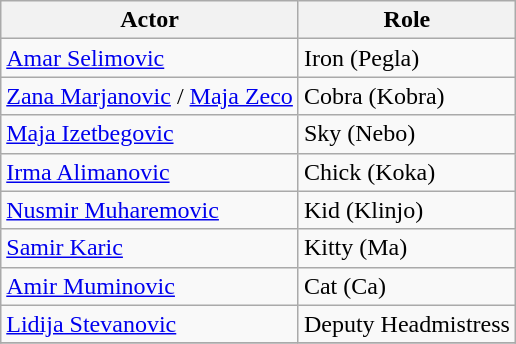<table class="wikitable">
<tr>
<th>Actor</th>
<th>Role</th>
</tr>
<tr>
<td><a href='#'>Amar Selimovic</a></td>
<td>Iron (Pegla)</td>
</tr>
<tr>
<td><a href='#'>Zana Marjanovic</a> / <a href='#'>Maja Zeco</a></td>
<td>Cobra (Kobra)</td>
</tr>
<tr>
<td><a href='#'>Maja Izetbegovic</a></td>
<td>Sky (Nebo)</td>
</tr>
<tr>
<td><a href='#'>Irma Alimanovic</a></td>
<td>Chick (Koka)</td>
</tr>
<tr>
<td><a href='#'>Nusmir Muharemovic</a></td>
<td>Kid (Klinjo)</td>
</tr>
<tr>
<td><a href='#'>Samir Karic</a></td>
<td>Kitty (Ma)</td>
</tr>
<tr>
<td><a href='#'>Amir Muminovic</a></td>
<td>Cat (Ca)</td>
</tr>
<tr>
<td><a href='#'>Lidija Stevanovic</a></td>
<td>Deputy Headmistress</td>
</tr>
<tr>
</tr>
</table>
